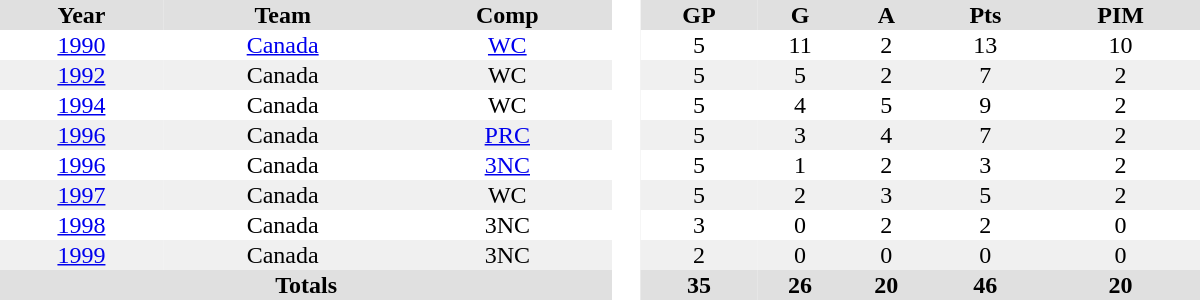<table border="0" cellpadding="1" cellspacing="0" style="text-align:center; width:50em">
<tr style="background:#e0e0e0;">
<th>Year</th>
<th>Team</th>
<th>Comp</th>
<th rowspan="99" style="background:#fff;"> </th>
<th>GP</th>
<th>G</th>
<th>A</th>
<th>Pts</th>
<th>PIM</th>
</tr>
<tr>
<td><a href='#'>1990</a></td>
<td><a href='#'>Canada</a></td>
<td><a href='#'>WC</a></td>
<td>5</td>
<td>11</td>
<td>2</td>
<td>13</td>
<td>10</td>
</tr>
<tr bgcolor="#f0f0f0">
<td><a href='#'>1992</a></td>
<td>Canada</td>
<td>WC</td>
<td>5</td>
<td>5</td>
<td>2</td>
<td>7</td>
<td>2</td>
</tr>
<tr>
<td><a href='#'>1994</a></td>
<td>Canada</td>
<td>WC</td>
<td>5</td>
<td>4</td>
<td>5</td>
<td>9</td>
<td>2</td>
</tr>
<tr bgcolor="#f0f0f0">
<td><a href='#'>1996</a></td>
<td>Canada</td>
<td><a href='#'>PRC</a></td>
<td>5</td>
<td>3</td>
<td>4</td>
<td>7</td>
<td>2</td>
</tr>
<tr>
<td><a href='#'>1996</a></td>
<td>Canada</td>
<td><a href='#'>3NC</a></td>
<td>5</td>
<td>1</td>
<td>2</td>
<td>3</td>
<td>2</td>
</tr>
<tr bgcolor="#f0f0f0">
<td><a href='#'>1997</a></td>
<td>Canada</td>
<td>WC</td>
<td>5</td>
<td>2</td>
<td>3</td>
<td>5</td>
<td>2</td>
</tr>
<tr>
<td><a href='#'>1998</a></td>
<td>Canada</td>
<td>3NC</td>
<td>3</td>
<td>0</td>
<td>2</td>
<td>2</td>
<td>0</td>
</tr>
<tr bgcolor="#f0f0f0">
<td><a href='#'>1999</a></td>
<td>Canada</td>
<td>3NC</td>
<td>2</td>
<td>0</td>
<td>0</td>
<td>0</td>
<td>0</td>
</tr>
<tr bgcolor="#e0e0e0">
<th colspan=3>Totals</th>
<th>35</th>
<th>26</th>
<th>20</th>
<th>46</th>
<th>20</th>
</tr>
</table>
